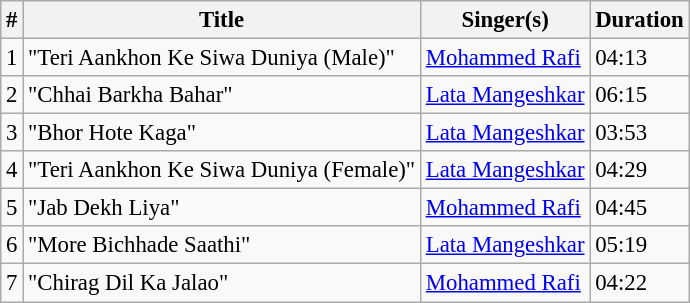<table class="wikitable tracklist" style="font-size:95%;">
<tr>
<th>#</th>
<th>Title</th>
<th>Singer(s)</th>
<th>Duration</th>
</tr>
<tr>
<td>1</td>
<td>"Teri Aankhon Ke Siwa Duniya (Male)"</td>
<td><a href='#'>Mohammed Rafi</a></td>
<td>04:13</td>
</tr>
<tr>
<td>2</td>
<td>"Chhai Barkha Bahar"</td>
<td><a href='#'>Lata Mangeshkar</a></td>
<td>06:15</td>
</tr>
<tr>
<td>3</td>
<td>"Bhor Hote Kaga"</td>
<td><a href='#'>Lata Mangeshkar</a></td>
<td>03:53</td>
</tr>
<tr>
<td>4</td>
<td>"Teri Aankhon Ke Siwa Duniya (Female)"</td>
<td><a href='#'>Lata Mangeshkar</a></td>
<td>04:29</td>
</tr>
<tr>
<td>5</td>
<td>"Jab Dekh Liya"</td>
<td><a href='#'>Mohammed Rafi</a></td>
<td>04:45</td>
</tr>
<tr>
<td>6</td>
<td>"More Bichhade Saathi"</td>
<td><a href='#'>Lata Mangeshkar</a></td>
<td>05:19</td>
</tr>
<tr>
<td>7</td>
<td>"Chirag Dil Ka Jalao"</td>
<td><a href='#'>Mohammed Rafi</a></td>
<td>04:22</td>
</tr>
</table>
